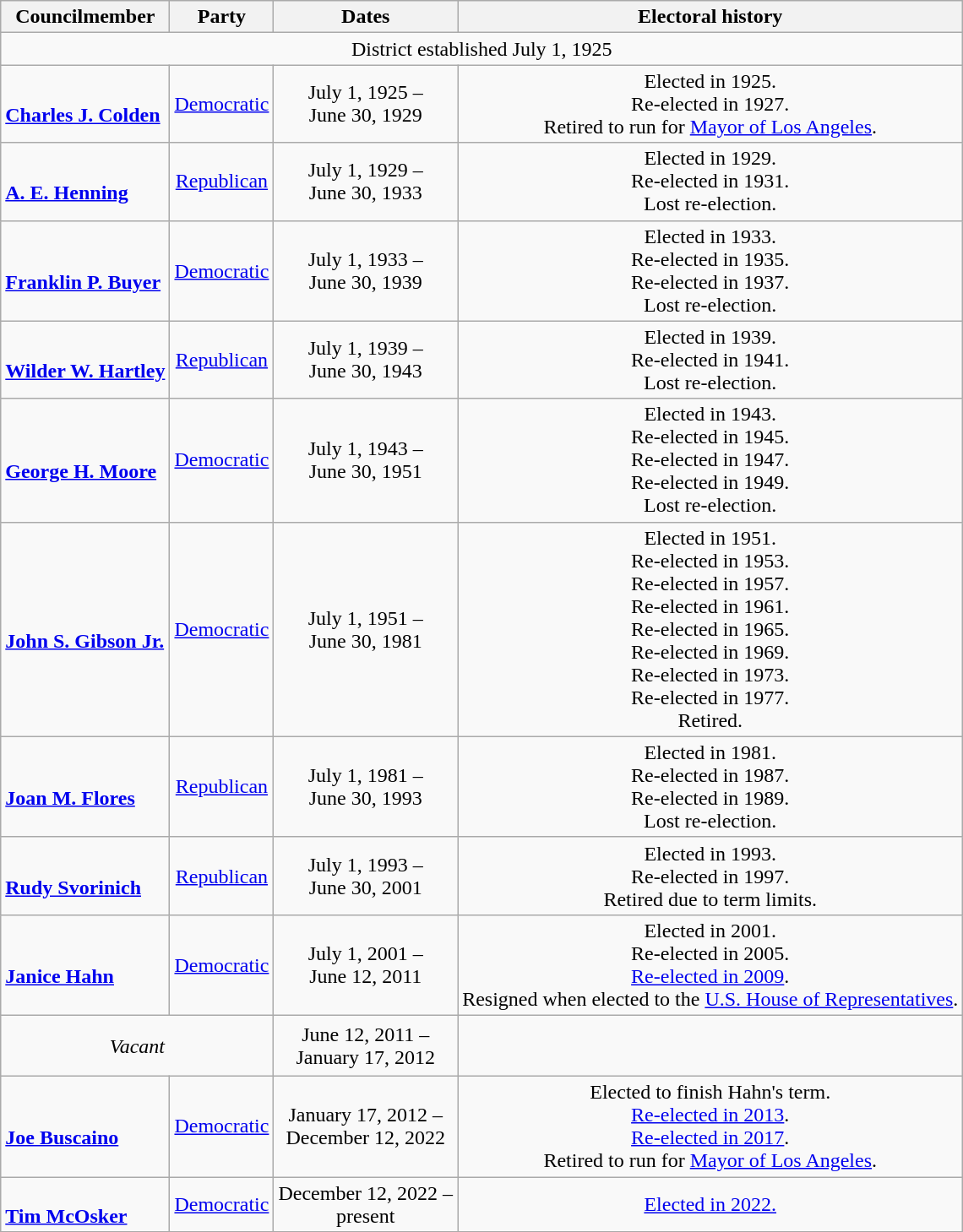<table class="wikitable" style="text-align:center;">
<tr>
<th>Councilmember</th>
<th>Party</th>
<th>Dates</th>
<th>Electoral history</th>
</tr>
<tr>
<td colspan="4">District established July 1, 1925</td>
</tr>
<tr>
<td align=left> <br> <strong><a href='#'>Charles J. Colden</a></strong> <br> </td>
<td><a href='#'>Democratic</a></td>
<td nowrap>July 1, 1925 –<br> June 30, 1929</td>
<td>Elected in 1925. <br> Re-elected in 1927. <br> Retired to run for <a href='#'>Mayor of Los Angeles</a>.</td>
</tr>
<tr>
<td align=left> <br> <strong><a href='#'>A. E. Henning</a></strong><br> </td>
<td><a href='#'>Republican</a></td>
<td nowrap>July 1, 1929 –<br> June 30, 1933</td>
<td>Elected in 1929. <br> Re-elected in 1931. <br> Lost re-election.</td>
</tr>
<tr>
<td align=left> <br> <strong><a href='#'>Franklin P. Buyer</a></strong><br> </td>
<td><a href='#'>Democratic</a></td>
<td nowrap>July 1, 1933 –<br> June 30, 1939</td>
<td>Elected in 1933. <br> Re-elected in 1935. <br> Re-elected in 1937. <br> Lost re-election.</td>
</tr>
<tr>
<td align=left> <br> <strong><a href='#'>Wilder W. Hartley</a></strong><br> </td>
<td><a href='#'>Republican</a></td>
<td nowrap>July 1, 1939 –<br> June 30, 1943</td>
<td>Elected in 1939. <br> Re-elected in 1941. <br> Lost re-election.</td>
</tr>
<tr>
<td align=left> <br> <strong><a href='#'>George H. Moore</a></strong><br> </td>
<td><a href='#'>Democratic</a></td>
<td nowrap>July 1, 1943 –<br> June 30, 1951</td>
<td>Elected in 1943. <br> Re-elected in 1945. <br> Re-elected in 1947. <br> Re-elected in 1949. <br> Lost re-election.</td>
</tr>
<tr>
<td align=left> <br> <strong><a href='#'>John S. Gibson Jr.</a></strong><br> </td>
<td><a href='#'>Democratic</a></td>
<td nowrap>July 1, 1951 –<br> June 30, 1981</td>
<td>Elected in 1951. <br> Re-elected in 1953. <br> Re-elected in 1957. <br> Re-elected in 1961. <br> Re-elected in 1965. <br> Re-elected in 1969. <br> Re-elected in 1973. <br> Re-elected in 1977. <br> Retired.</td>
</tr>
<tr>
<td align=left> <br> <strong><a href='#'>Joan M. Flores</a></strong><br> </td>
<td><a href='#'>Republican</a></td>
<td nowrap>July 1, 1981 –<br> June 30, 1993</td>
<td>Elected in 1981. <br> Re-elected in 1987. <br> Re-elected in 1989. <br> Lost re-election.</td>
</tr>
<tr>
<td align=left> <br> <strong><a href='#'>Rudy Svorinich</a></strong><br> </td>
<td><a href='#'>Republican</a></td>
<td nowrap>July 1, 1993 –<br> June 30, 2001</td>
<td>Elected in 1993. <br> Re-elected in 1997. <br> Retired due to term limits.</td>
</tr>
<tr>
<td align=left> <br> <strong><a href='#'>Janice Hahn</a></strong><br> </td>
<td><a href='#'>Democratic</a></td>
<td nowrap>July 1, 2001 –<br> June 12, 2011</td>
<td>Elected in 2001. <br> Re-elected in 2005. <br> <a href='#'>Re-elected in 2009</a>. <br> Resigned when elected to the <a href='#'>U.S. House of Representatives</a>.</td>
</tr>
<tr style="height:3em">
<td colspan=2><em>Vacant</em></td>
<td nowrap>June 12, 2011 –<br>January 17, 2012</td>
<td></td>
</tr>
<tr>
<td align=left> <br> <strong><a href='#'>Joe Buscaino</a></strong><br> </td>
<td><a href='#'>Democratic</a></td>
<td nowrap>January 17, 2012 –<br> December 12, 2022</td>
<td>Elected to finish Hahn's term. <br> <a href='#'>Re-elected in 2013</a>. <br> <a href='#'>Re-elected in 2017</a>. <br> Retired to run for <a href='#'>Mayor of Los Angeles</a>.</td>
</tr>
<tr>
<td align=left> <br> <strong><a href='#'>Tim McOsker</a></strong><br> </td>
<td><a href='#'>Democratic</a></td>
<td nowrap>December 12, 2022 –<br> present</td>
<td><a href='#'>Elected in 2022.</a></td>
</tr>
</table>
